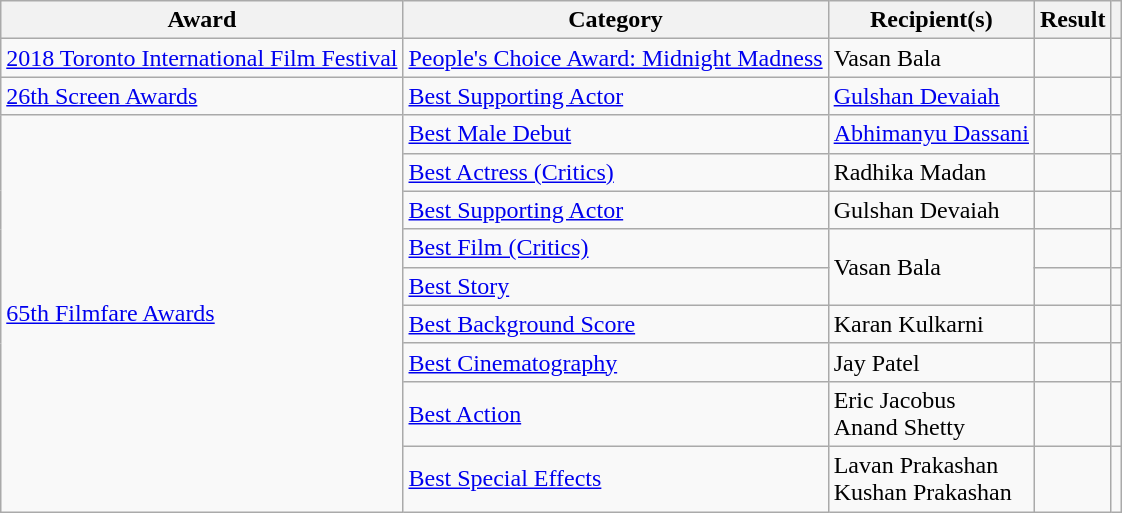<table class="wikitable sortable">
<tr>
<th>Award</th>
<th>Category</th>
<th>Recipient(s)</th>
<th>Result</th>
<th class="unsortable"></th>
</tr>
<tr>
<td><a href='#'>2018 Toronto International Film Festival</a></td>
<td><a href='#'>People's Choice Award: Midnight Madness</a></td>
<td>Vasan Bala</td>
<td></td>
<td></td>
</tr>
<tr>
<td><a href='#'>26th Screen Awards</a></td>
<td><a href='#'>Best Supporting Actor</a></td>
<td><a href='#'>Gulshan Devaiah</a></td>
<td></td>
<td></td>
</tr>
<tr>
<td rowspan="9"><a href='#'>65th Filmfare Awards</a></td>
<td><a href='#'>Best Male Debut</a></td>
<td><a href='#'>Abhimanyu Dassani</a></td>
<td></td>
<td></td>
</tr>
<tr>
<td><a href='#'>Best Actress (Critics)</a></td>
<td>Radhika Madan</td>
<td></td>
<td></td>
</tr>
<tr>
<td><a href='#'>Best Supporting Actor</a></td>
<td>Gulshan Devaiah</td>
<td></td>
<td></td>
</tr>
<tr>
<td><a href='#'>Best Film (Critics)</a></td>
<td rowspan="2">Vasan Bala</td>
<td></td>
<td></td>
</tr>
<tr>
<td><a href='#'>Best Story</a></td>
<td></td>
<td></td>
</tr>
<tr>
<td><a href='#'>Best Background Score</a></td>
<td>Karan Kulkarni</td>
<td></td>
<td></td>
</tr>
<tr>
<td><a href='#'>Best Cinematography</a></td>
<td>Jay Patel</td>
<td></td>
<td></td>
</tr>
<tr>
<td><a href='#'>Best Action</a></td>
<td>Eric Jacobus<br>Anand Shetty</td>
<td></td>
<td></td>
</tr>
<tr>
<td><a href='#'>Best Special Effects</a></td>
<td>Lavan Prakashan<br>Kushan Prakashan</td>
<td></td>
<td></td>
</tr>
</table>
